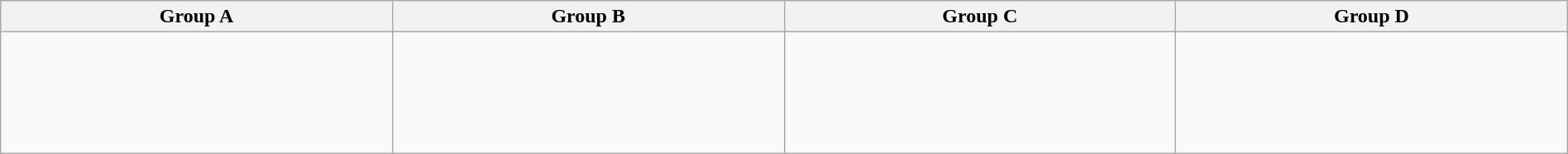<table class="wikitable" width=100%>
<tr>
<th width=25%>Group A</th>
<th width=25%>Group B</th>
<th width=25%>Group C</th>
<th width=25%>Group D</th>
</tr>
<tr>
<td valign="top"><br><br>
<br>
<br>
<br>
</td>
<td valign="top"><br><br>
<br>
<br>
<br>
</td>
<td valign="top"><br><br>
<br>
<br>
<br>
</td>
<td valign="top"><br><br>
<br>
<br>
<br>
</td>
</tr>
</table>
